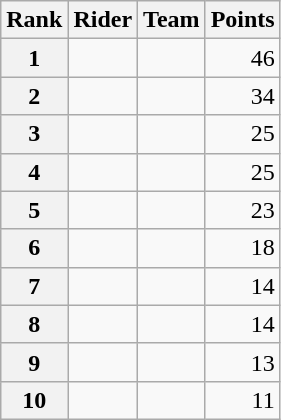<table class="wikitable" margin-bottom:0;">
<tr>
<th scope="col">Rank</th>
<th scope="col">Rider</th>
<th scope="col">Team</th>
<th scope="col">Points</th>
</tr>
<tr>
<th scope="row">1</th>
<td> </td>
<td></td>
<td align="right">46</td>
</tr>
<tr>
<th scope="row">2</th>
<td> </td>
<td></td>
<td align="right">34</td>
</tr>
<tr>
<th scope="row">3</th>
<td> </td>
<td></td>
<td align="right">25</td>
</tr>
<tr>
<th scope="row">4</th>
<td> </td>
<td></td>
<td align="right">25</td>
</tr>
<tr>
<th scope="row">5</th>
<td></td>
<td></td>
<td align="right">23</td>
</tr>
<tr>
<th scope="row">6</th>
<td></td>
<td></td>
<td align="right">18</td>
</tr>
<tr>
<th scope="row">7</th>
<td></td>
<td></td>
<td align="right">14</td>
</tr>
<tr>
<th scope="row">8</th>
<td></td>
<td></td>
<td align="right">14</td>
</tr>
<tr>
<th scope="row">9</th>
<td></td>
<td></td>
<td align="right">13</td>
</tr>
<tr>
<th scope="row">10</th>
<td></td>
<td></td>
<td align="right">11</td>
</tr>
</table>
